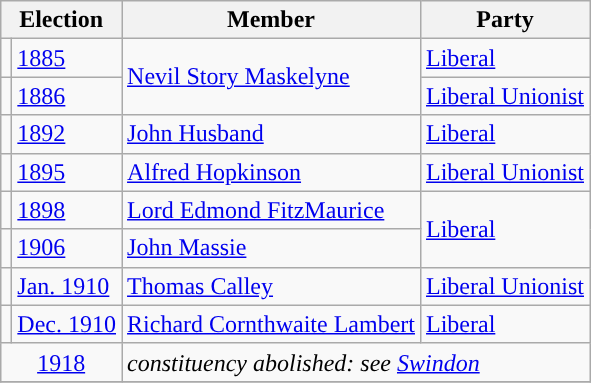<table class="wikitable">
<tr>
<th colspan="2">Election</th>
<th>Member</th>
<th>Party</th>
</tr>
<tr>
<td style="color:inherit;background-color: "></td>
<td><a href='#'>1885</a></td>
<td rowspan="2"><a href='#'>Nevil Story Maskelyne</a></td>
<td><a href='#'>Liberal</a></td>
</tr>
<tr>
<td style="color:inherit;background-color: "></td>
<td><a href='#'>1886</a></td>
<td><a href='#'>Liberal Unionist</a></td>
</tr>
<tr>
<td style="color:inherit;background-color: "></td>
<td><a href='#'>1892</a></td>
<td><a href='#'>John Husband</a></td>
<td><a href='#'>Liberal</a></td>
</tr>
<tr>
<td style="color:inherit;background-color: "></td>
<td><a href='#'>1895</a></td>
<td><a href='#'>Alfred Hopkinson</a></td>
<td><a href='#'>Liberal Unionist</a></td>
</tr>
<tr>
<td style="color:inherit;background-color: "></td>
<td><a href='#'>1898</a></td>
<td><a href='#'>Lord Edmond FitzMaurice</a></td>
<td rowspan="2"><a href='#'>Liberal</a></td>
</tr>
<tr>
<td style="color:inherit;background-color: "></td>
<td><a href='#'>1906</a></td>
<td><a href='#'>John Massie</a></td>
</tr>
<tr>
<td style="color:inherit;background-color: "></td>
<td><a href='#'>Jan. 1910</a></td>
<td><a href='#'>Thomas Calley</a></td>
<td><a href='#'>Liberal Unionist</a></td>
</tr>
<tr>
<td style="color:inherit;background-color: "></td>
<td><a href='#'>Dec. 1910</a></td>
<td><a href='#'>Richard Cornthwaite Lambert</a></td>
<td><a href='#'>Liberal</a></td>
</tr>
<tr>
<td colspan="2" align="center"><a href='#'>1918</a></td>
<td colspan="2"><em>constituency abolished: see <a href='#'>Swindon</a></em></td>
</tr>
<tr>
</tr>
</table>
